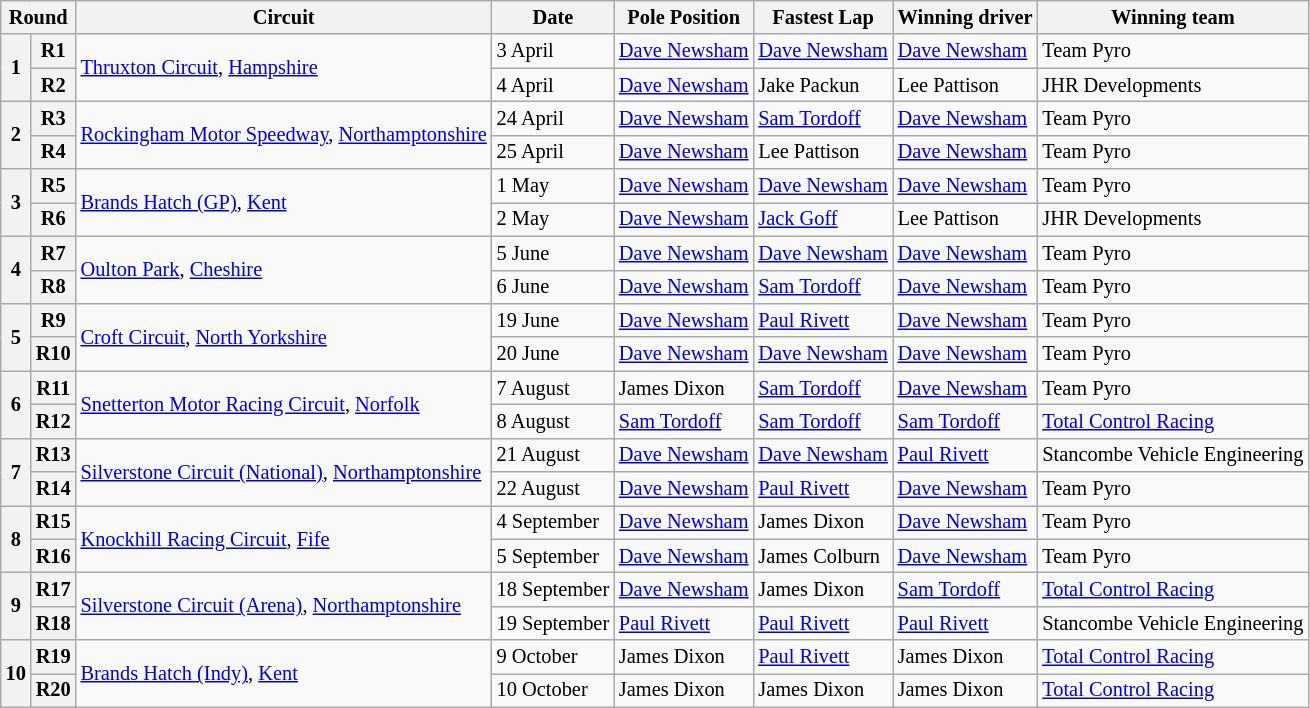<table class="wikitable" style="font-size: 85%">
<tr>
<th colspan=2>Round</th>
<th>Circuit</th>
<th>Date</th>
<th>Pole Position</th>
<th>Fastest Lap</th>
<th>Winning driver</th>
<th>Winning team</th>
</tr>
<tr>
<th rowspan=2>1</th>
<th>R1</th>
<td rowspan=2><a href='#'>Thruxton Circuit</a>, <a href='#'>Hampshire</a></td>
<td>3 April</td>
<td> <a href='#'>Dave Newsham</a></td>
<td> <a href='#'>Dave Newsham</a></td>
<td> <a href='#'>Dave Newsham</a></td>
<td>Team Pyro</td>
</tr>
<tr>
<th>R2</th>
<td>4 April</td>
<td> <a href='#'>Dave Newsham</a></td>
<td> Jake Packun</td>
<td> Lee Pattison</td>
<td>JHR Developments</td>
</tr>
<tr>
<th rowspan=2>2</th>
<th>R3</th>
<td rowspan=2><a href='#'>Rockingham Motor Speedway</a>, <a href='#'>Northamptonshire</a></td>
<td>24 April</td>
<td> <a href='#'>Dave Newsham</a></td>
<td> <a href='#'>Sam Tordoff</a></td>
<td> <a href='#'>Dave Newsham</a></td>
<td>Team Pyro</td>
</tr>
<tr>
<th>R4</th>
<td>25 April</td>
<td> <a href='#'>Dave Newsham</a></td>
<td> Lee Pattison</td>
<td> <a href='#'>Dave Newsham</a></td>
<td>Team Pyro</td>
</tr>
<tr>
<th rowspan=2>3</th>
<th>R5</th>
<td rowspan=2><a href='#'>Brands Hatch (GP)</a>, <a href='#'>Kent</a></td>
<td>1 May</td>
<td> <a href='#'>Dave Newsham</a></td>
<td> <a href='#'>Dave Newsham</a></td>
<td> <a href='#'>Dave Newsham</a></td>
<td>Team Pyro</td>
</tr>
<tr>
<th>R6</th>
<td>2 May</td>
<td> <a href='#'>Dave Newsham</a></td>
<td> <a href='#'>Jack Goff</a></td>
<td> Lee Pattison</td>
<td>JHR Developments</td>
</tr>
<tr>
<th rowspan=2>4</th>
<th>R7</th>
<td rowspan=2><a href='#'>Oulton Park</a>, <a href='#'>Cheshire</a></td>
<td>5 June</td>
<td> <a href='#'>Dave Newsham</a></td>
<td> <a href='#'>Dave Newsham</a></td>
<td> <a href='#'>Dave Newsham</a></td>
<td>Team Pyro</td>
</tr>
<tr>
<th>R8</th>
<td>6 June</td>
<td> <a href='#'>Dave Newsham</a></td>
<td> <a href='#'>Sam Tordoff</a></td>
<td> <a href='#'>Dave Newsham</a></td>
<td>Team Pyro</td>
</tr>
<tr>
<th rowspan=2>5</th>
<th>R9</th>
<td rowspan=2><a href='#'>Croft Circuit</a>, <a href='#'>North Yorkshire</a></td>
<td>19 June</td>
<td> <a href='#'>Dave Newsham</a></td>
<td> <a href='#'>Paul Rivett</a></td>
<td> <a href='#'>Dave Newsham</a></td>
<td>Team Pyro</td>
</tr>
<tr>
<th>R10</th>
<td>20 June</td>
<td> <a href='#'>Dave Newsham</a></td>
<td> <a href='#'>Dave Newsham</a></td>
<td> <a href='#'>Dave Newsham</a></td>
<td>Team Pyro</td>
</tr>
<tr>
<th rowspan=2>6</th>
<th>R11</th>
<td rowspan=2><a href='#'>Snetterton Motor Racing Circuit</a>, <a href='#'>Norfolk</a></td>
<td>7 August</td>
<td> James Dixon</td>
<td> <a href='#'>Sam Tordoff</a></td>
<td> <a href='#'>Dave Newsham</a></td>
<td>Team Pyro</td>
</tr>
<tr>
<th>R12</th>
<td>8 August</td>
<td> <a href='#'>Sam Tordoff</a></td>
<td> <a href='#'>Sam Tordoff</a></td>
<td> <a href='#'>Sam Tordoff</a></td>
<td><a href='#'>Total Control Racing</a></td>
</tr>
<tr>
<th rowspan=2>7</th>
<th>R13</th>
<td rowspan=2><a href='#'>Silverstone Circuit (National)</a>, <a href='#'>Northamptonshire</a></td>
<td>21 August</td>
<td> <a href='#'>Dave Newsham</a></td>
<td> <a href='#'>Dave Newsham</a></td>
<td> <a href='#'>Paul Rivett</a></td>
<td>Stancombe Vehicle Engineering</td>
</tr>
<tr>
<th>R14</th>
<td>22 August</td>
<td> <a href='#'>Dave Newsham</a></td>
<td> <a href='#'>Paul Rivett</a></td>
<td> <a href='#'>Dave Newsham</a></td>
<td>Team Pyro</td>
</tr>
<tr>
<th rowspan=2>8</th>
<th>R15</th>
<td rowspan=2><a href='#'>Knockhill Racing Circuit</a>, <a href='#'>Fife</a></td>
<td>4 September</td>
<td> <a href='#'>Dave Newsham</a></td>
<td> James Dixon</td>
<td> <a href='#'>Dave Newsham</a></td>
<td>Team Pyro</td>
</tr>
<tr>
<th>R16</th>
<td>5 September</td>
<td> <a href='#'>Dave Newsham</a></td>
<td> James Colburn</td>
<td> <a href='#'>Dave Newsham</a></td>
<td>Team Pyro</td>
</tr>
<tr>
<th rowspan=2>9</th>
<th>R17</th>
<td rowspan=2><a href='#'>Silverstone Circuit (Arena)</a>, <a href='#'>Northamptonshire</a></td>
<td>18 September</td>
<td> <a href='#'>Dave Newsham</a></td>
<td> James Dixon</td>
<td> <a href='#'>Sam Tordoff</a></td>
<td><a href='#'>Total Control Racing</a></td>
</tr>
<tr>
<th>R18</th>
<td>19 September</td>
<td> <a href='#'>Paul Rivett</a></td>
<td> <a href='#'>Paul Rivett</a></td>
<td> <a href='#'>Paul Rivett</a></td>
<td>Stancombe Vehicle Engineering</td>
</tr>
<tr>
<th rowspan=2>10</th>
<th>R19</th>
<td rowspan=2><a href='#'>Brands Hatch (Indy)</a>, <a href='#'>Kent</a></td>
<td>9 October</td>
<td> James Dixon</td>
<td> <a href='#'>Paul Rivett</a></td>
<td> James Dixon</td>
<td><a href='#'>Total Control Racing</a></td>
</tr>
<tr>
<th>R20</th>
<td>10 October</td>
<td> James Dixon</td>
<td> James Dixon</td>
<td> James Dixon</td>
<td><a href='#'>Total Control Racing</a></td>
</tr>
</table>
